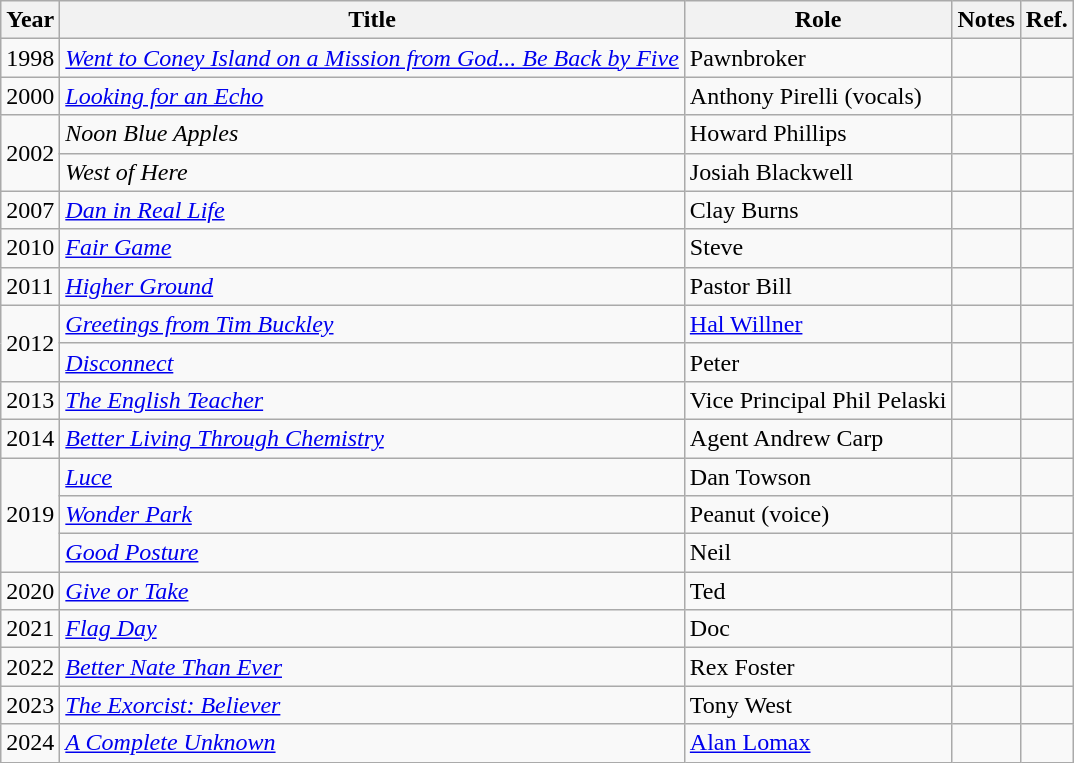<table class="wikitable sortable">
<tr>
<th>Year</th>
<th>Title</th>
<th>Role</th>
<th>Notes</th>
<th>Ref.</th>
</tr>
<tr>
<td>1998</td>
<td><em><a href='#'>Went to Coney Island on a Mission from God... Be Back by Five</a></em></td>
<td>Pawnbroker</td>
<td></td>
<td></td>
</tr>
<tr>
<td>2000</td>
<td><em><a href='#'>Looking for an Echo</a></em></td>
<td>Anthony Pirelli (vocals)</td>
<td></td>
<td></td>
</tr>
<tr>
<td rowspan="2">2002</td>
<td><em>Noon Blue Apples</em></td>
<td>Howard Phillips</td>
<td></td>
<td></td>
</tr>
<tr>
<td><em>West of Here</em></td>
<td>Josiah Blackwell</td>
<td></td>
<td></td>
</tr>
<tr>
<td>2007</td>
<td><em><a href='#'>Dan in Real Life</a></em></td>
<td>Clay Burns</td>
<td></td>
<td></td>
</tr>
<tr>
<td>2010</td>
<td><em><a href='#'>Fair Game</a></em></td>
<td>Steve</td>
<td></td>
<td></td>
</tr>
<tr>
<td>2011</td>
<td><em><a href='#'>Higher Ground</a></em></td>
<td>Pastor Bill</td>
<td></td>
<td></td>
</tr>
<tr>
<td rowspan="2">2012</td>
<td><em><a href='#'>Greetings from Tim Buckley</a></em></td>
<td><a href='#'>Hal Willner</a></td>
<td></td>
<td></td>
</tr>
<tr>
<td><em><a href='#'>Disconnect</a></em></td>
<td>Peter</td>
<td></td>
<td></td>
</tr>
<tr>
<td>2013</td>
<td><em><a href='#'>The English Teacher</a></em></td>
<td>Vice Principal Phil Pelaski</td>
<td></td>
<td></td>
</tr>
<tr>
<td>2014</td>
<td><em><a href='#'>Better Living Through Chemistry</a></em></td>
<td>Agent Andrew Carp</td>
<td></td>
<td></td>
</tr>
<tr>
<td rowspan="3">2019</td>
<td><em><a href='#'>Luce</a></em></td>
<td>Dan Towson</td>
<td></td>
<td></td>
</tr>
<tr>
<td><em><a href='#'>Wonder Park</a></em></td>
<td>Peanut (voice)</td>
<td></td>
<td></td>
</tr>
<tr>
<td><em><a href='#'>Good Posture</a></em></td>
<td>Neil</td>
<td></td>
<td></td>
</tr>
<tr>
<td>2020</td>
<td><em><a href='#'>Give or Take</a></em></td>
<td>Ted</td>
<td></td>
<td></td>
</tr>
<tr>
<td>2021</td>
<td><em><a href='#'>Flag Day</a></em></td>
<td>Doc</td>
<td></td>
<td></td>
</tr>
<tr>
<td>2022</td>
<td><em><a href='#'>Better Nate Than Ever</a></em></td>
<td>Rex Foster</td>
<td></td>
<td></td>
</tr>
<tr>
<td>2023</td>
<td><em><a href='#'>The Exorcist: Believer</a></em></td>
<td>Tony West</td>
<td></td>
<td></td>
</tr>
<tr>
<td>2024</td>
<td><em><a href='#'>A Complete Unknown</a></em></td>
<td><a href='#'>Alan Lomax</a></td>
<td></td>
<td></td>
</tr>
</table>
